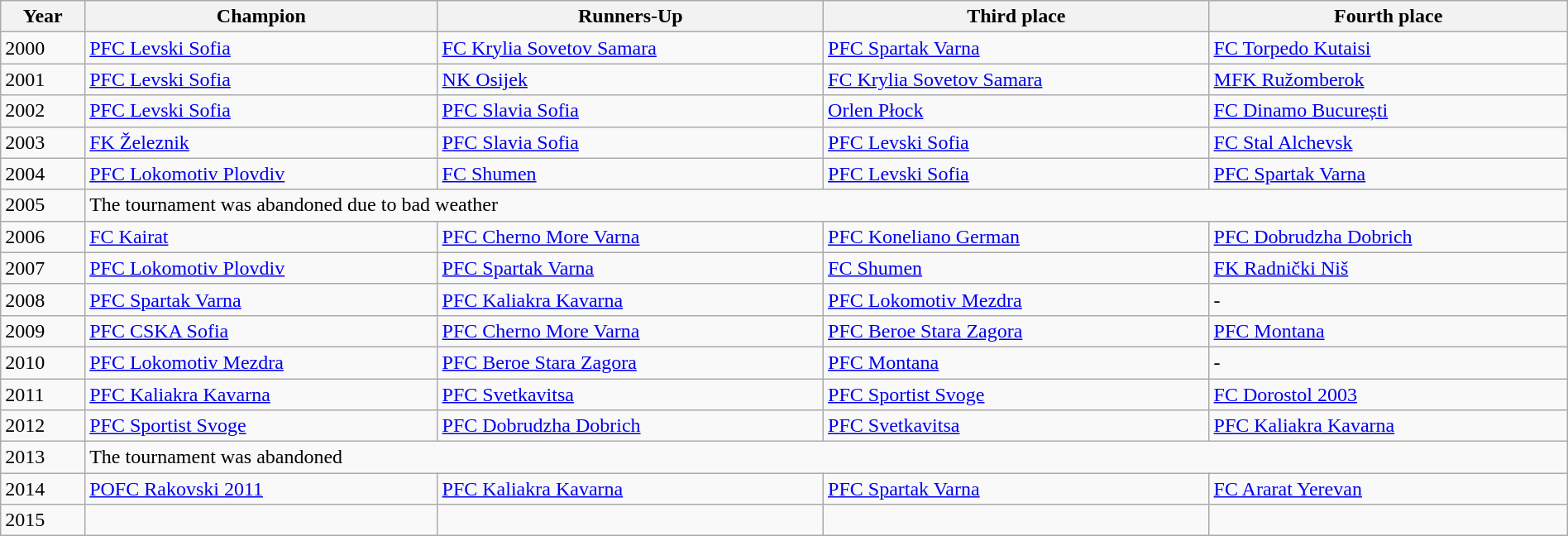<table class="wikitable" width=100%>
<tr>
<th>Year</th>
<th>Champion</th>
<th>Runners-Up</th>
<th>Third place</th>
<th>Fourth place</th>
</tr>
<tr>
<td>2000</td>
<td> <a href='#'>PFC Levski Sofia</a></td>
<td> <a href='#'>FC Krylia Sovetov Samara</a></td>
<td> <a href='#'>PFC Spartak Varna</a></td>
<td> <a href='#'>FC Torpedo Kutaisi</a></td>
</tr>
<tr>
<td>2001</td>
<td> <a href='#'>PFC Levski Sofia</a></td>
<td> <a href='#'>NK Osijek</a></td>
<td> <a href='#'>FC Krylia Sovetov Samara</a></td>
<td> <a href='#'>MFK Ružomberok</a></td>
</tr>
<tr>
<td>2002</td>
<td> <a href='#'>PFC Levski Sofia</a></td>
<td> <a href='#'>PFC Slavia Sofia</a></td>
<td> <a href='#'>Orlen Płock</a></td>
<td> <a href='#'>FC Dinamo București</a></td>
</tr>
<tr>
<td>2003</td>
<td> <a href='#'>FK Železnik</a></td>
<td> <a href='#'>PFC Slavia Sofia</a></td>
<td> <a href='#'>PFC Levski Sofia</a></td>
<td> <a href='#'>FC Stal Alchevsk</a></td>
</tr>
<tr>
<td>2004</td>
<td> <a href='#'>PFC Lokomotiv Plovdiv</a></td>
<td> <a href='#'>FC Shumen</a></td>
<td> <a href='#'>PFC Levski Sofia</a></td>
<td> <a href='#'>PFC Spartak Varna</a></td>
</tr>
<tr>
<td>2005</td>
<td colspan="4">The tournament was abandoned due to bad weather</td>
</tr>
<tr>
<td>2006</td>
<td> <a href='#'>FC Kairat</a></td>
<td> <a href='#'>PFC Cherno More Varna</a></td>
<td> <a href='#'>PFC Koneliano German</a></td>
<td> <a href='#'>PFC Dobrudzha Dobrich</a></td>
</tr>
<tr>
<td>2007</td>
<td> <a href='#'>PFC Lokomotiv Plovdiv</a></td>
<td> <a href='#'>PFC Spartak Varna</a></td>
<td> <a href='#'>FC Shumen</a></td>
<td> <a href='#'>FK Radnički Niš</a></td>
</tr>
<tr>
<td>2008</td>
<td> <a href='#'>PFC Spartak Varna</a></td>
<td> <a href='#'>PFC Kaliakra Kavarna</a></td>
<td> <a href='#'>PFC Lokomotiv Mezdra</a></td>
<td>-</td>
</tr>
<tr>
<td>2009</td>
<td> <a href='#'>PFC CSKA Sofia</a></td>
<td> <a href='#'>PFC Cherno More Varna</a></td>
<td> <a href='#'>PFC Beroe Stara Zagora</a></td>
<td> <a href='#'>PFC Montana</a></td>
</tr>
<tr>
<td>2010</td>
<td> <a href='#'>PFC Lokomotiv Mezdra</a></td>
<td> <a href='#'>PFC Beroe Stara Zagora</a></td>
<td> <a href='#'>PFC Montana</a></td>
<td>-</td>
</tr>
<tr>
<td>2011</td>
<td> <a href='#'>PFC Kaliakra Kavarna</a></td>
<td> <a href='#'>PFC Svetkavitsa</a></td>
<td> <a href='#'>PFC Sportist Svoge</a></td>
<td> <a href='#'>FC Dorostol 2003</a></td>
</tr>
<tr>
<td>2012</td>
<td> <a href='#'>PFC Sportist Svoge</a></td>
<td> <a href='#'>PFC Dobrudzha Dobrich</a></td>
<td> <a href='#'>PFC Svetkavitsa</a></td>
<td> <a href='#'>PFC Kaliakra Kavarna</a></td>
</tr>
<tr>
<td>2013</td>
<td colspan="4">The tournament was abandoned</td>
</tr>
<tr>
<td>2014</td>
<td> <a href='#'>POFC Rakovski 2011</a></td>
<td> <a href='#'>PFC Kaliakra Kavarna</a></td>
<td> <a href='#'>PFC Spartak Varna</a></td>
<td> <a href='#'>FC Ararat Yerevan</a></td>
</tr>
<tr>
<td>2015</td>
<td></td>
<td></td>
<td></td>
<td></td>
</tr>
</table>
